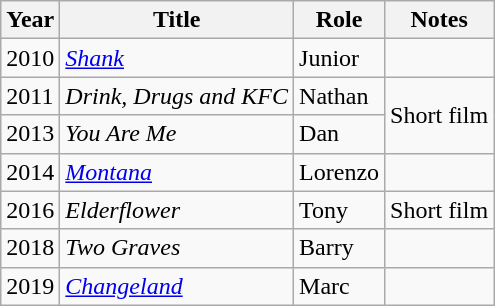<table class="wikitable sortable">
<tr>
<th>Year</th>
<th>Title</th>
<th>Role</th>
<th class="unsortable">Notes</th>
</tr>
<tr>
<td>2010</td>
<td><em><a href='#'>Shank</a></em></td>
<td>Junior</td>
<td></td>
</tr>
<tr>
<td>2011</td>
<td><em>Drink, Drugs and KFC </em></td>
<td>Nathan</td>
<td rowspan="2">Short film</td>
</tr>
<tr>
<td>2013</td>
<td><em>You Are Me</em></td>
<td>Dan</td>
</tr>
<tr>
<td>2014</td>
<td><em><a href='#'>Montana</a></em></td>
<td>Lorenzo</td>
<td></td>
</tr>
<tr>
<td>2016</td>
<td><em>Elderflower </em></td>
<td>Tony</td>
<td>Short film</td>
</tr>
<tr>
<td>2018</td>
<td><em>Two Graves</em></td>
<td>Barry</td>
<td></td>
</tr>
<tr>
<td>2019</td>
<td><em><a href='#'>Changeland</a></em></td>
<td>Marc</td>
<td></td>
</tr>
</table>
